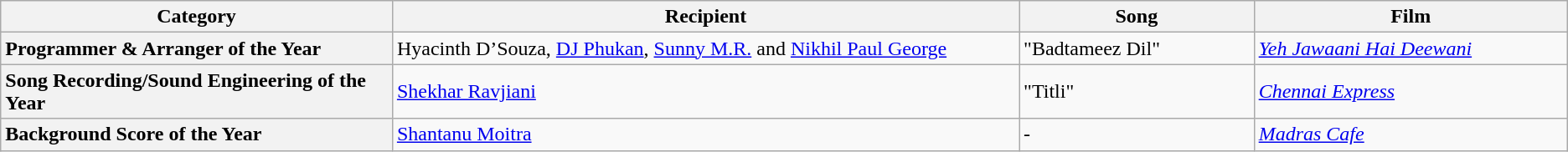<table class="wikitable">
<tr>
<th scope="col" width=25%>Category</th>
<th scope="col" width=40%>Recipient</th>
<th scope="col" width=15%>Song</th>
<th scope="col" width=20%>Film</th>
</tr>
<tr>
<th scope="row" style="text-align: left;">Programmer & Arranger of the Year</th>
<td>Hyacinth D’Souza, <a href='#'>DJ Phukan</a>, <a href='#'>Sunny M.R.</a> and <a href='#'>Nikhil Paul George</a></td>
<td>"Badtameez Dil"</td>
<td><em><a href='#'>Yeh Jawaani Hai Deewani</a></em></td>
</tr>
<tr>
<th scope="row" style="text-align: left;">Song Recording/Sound Engineering of the Year</th>
<td><a href='#'>Shekhar Ravjiani</a></td>
<td>"Titli"</td>
<td><em><a href='#'>Chennai Express</a></em></td>
</tr>
<tr>
<th scope="row" style="text-align: left;">Background Score of the Year</th>
<td><a href='#'>Shantanu Moitra</a></td>
<td>-</td>
<td><em><a href='#'>Madras Cafe</a></em></td>
</tr>
</table>
